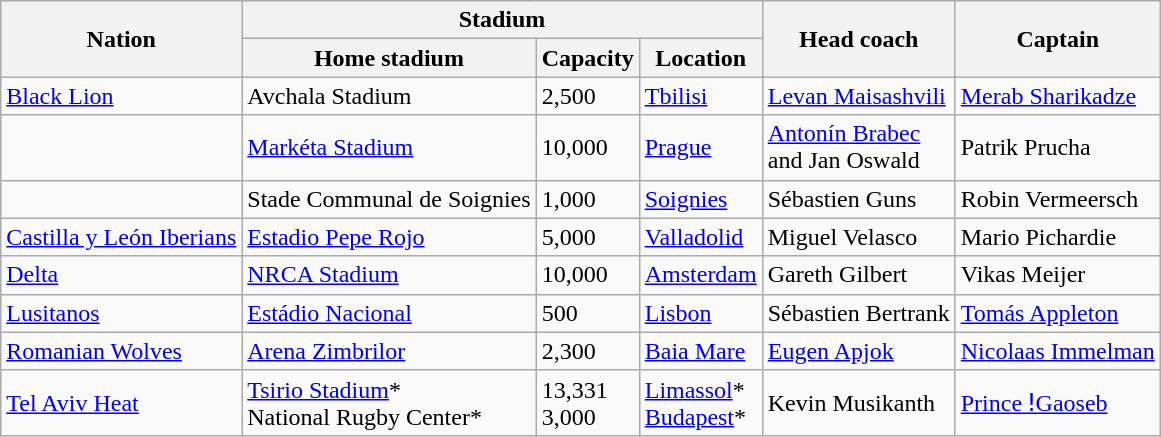<table class="wikitable">
<tr>
<th rowspan="2">Nation</th>
<th colspan="3">Stadium</th>
<th rowspan="2">Head coach</th>
<th rowspan="2">Captain</th>
</tr>
<tr>
<th>Home stadium</th>
<th>Capacity</th>
<th>Location</th>
</tr>
<tr>
<td> <a href='#'>Black Lion</a></td>
<td>Avchala Stadium</td>
<td>2,500</td>
<td><a href='#'>Tbilisi</a></td>
<td> <a href='#'>Levan Maisashvili</a></td>
<td><a href='#'>Merab Sharikadze</a></td>
</tr>
<tr>
<td> </td>
<td><a href='#'>Markéta Stadium</a></td>
<td>10,000</td>
<td><a href='#'>Prague</a></td>
<td> <a href='#'>Antonín Brabec</a> <br>and Jan Oswald</td>
<td>Patrik Prucha</td>
</tr>
<tr>
<td> </td>
<td>Stade Communal de Soignies</td>
<td>1,000</td>
<td><a href='#'>Soignies</a></td>
<td> Sébastien Guns</td>
<td>Robin Vermeersch</td>
</tr>
<tr>
<td> <a href='#'>Castilla y León Iberians</a></td>
<td><a href='#'>Estadio Pepe Rojo</a></td>
<td>5,000</td>
<td><a href='#'>Valladolid</a></td>
<td> Miguel Velasco</td>
<td>Mario Pichardie</td>
</tr>
<tr>
<td> <a href='#'>Delta</a></td>
<td><a href='#'>NRCA Stadium</a></td>
<td>10,000</td>
<td><a href='#'>Amsterdam</a></td>
<td> Gareth Gilbert</td>
<td>Vikas Meijer</td>
</tr>
<tr>
<td> <a href='#'>Lusitanos</a></td>
<td><a href='#'>Estádio Nacional</a></td>
<td>500</td>
<td><a href='#'>Lisbon</a></td>
<td> Sébastien Bertrank</td>
<td><a href='#'>Tomás Appleton</a></td>
</tr>
<tr>
<td> <a href='#'>Romanian Wolves</a></td>
<td><a href='#'>Arena Zimbrilor</a></td>
<td>2,300</td>
<td><a href='#'>Baia Mare</a></td>
<td> <a href='#'>Eugen Apjok</a></td>
<td><a href='#'>Nicolaas Immelman</a></td>
</tr>
<tr>
<td> <a href='#'>Tel Aviv Heat</a></td>
<td><a href='#'>Tsirio Stadium</a>*<br> National Rugby Center*</td>
<td>13,331<br>3,000</td>
<td><a href='#'>Limassol</a>*<br><a href='#'>Budapest</a>*</td>
<td> Kevin Musikanth</td>
<td><a href='#'>Prince ǃGaoseb</a></td>
</tr>
</table>
